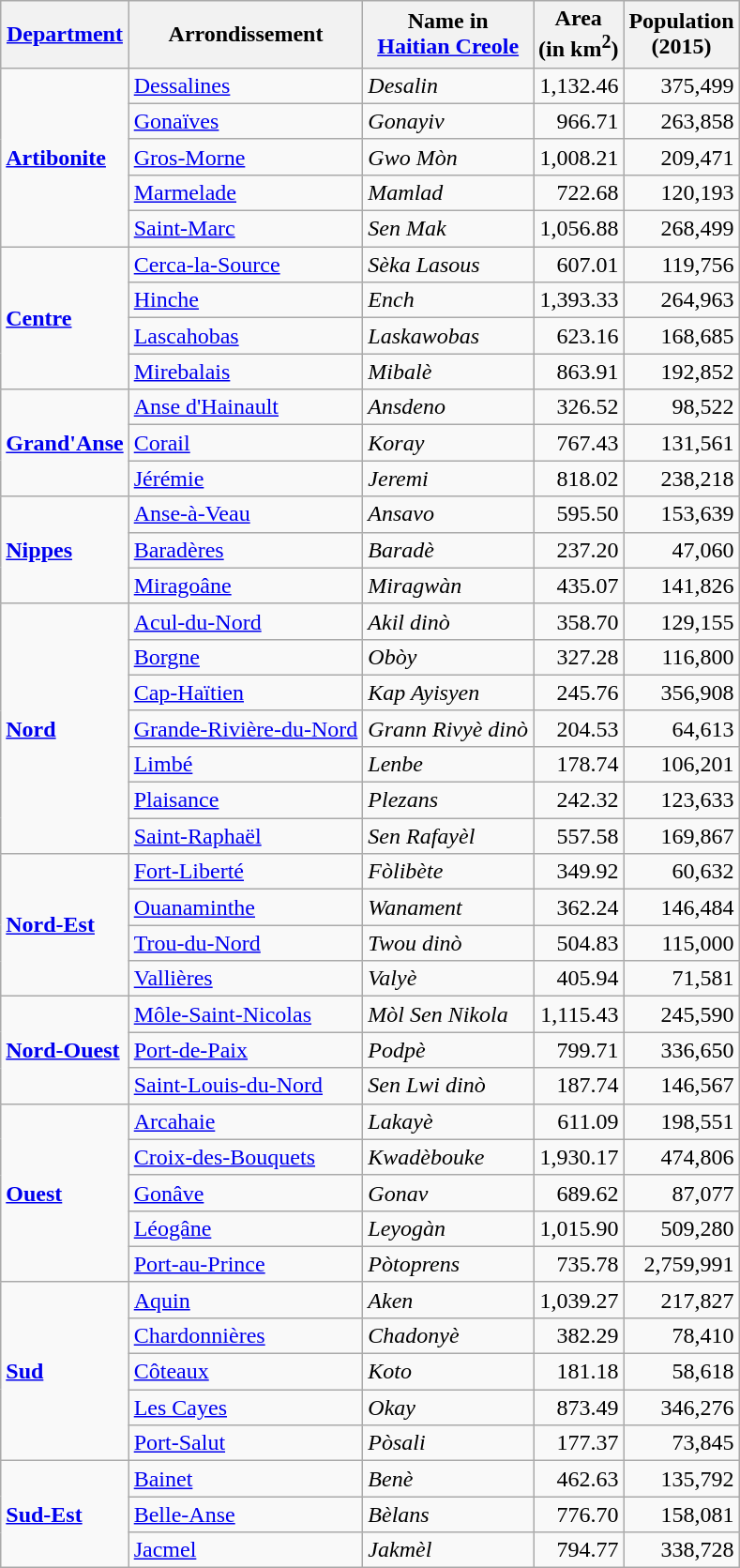<table class="wikitable sortable">
<tr>
<th><a href='#'>Department</a></th>
<th>Arrondissement</th>
<th>Name in <br><a href='#'>Haitian Creole</a></th>
<th>Area <br>(in km<sup>2</sup>)</th>
<th>Population<br> (2015)</th>
</tr>
<tr>
<td rowspan="5"><a href='#'><strong>Artibonite</strong></a></td>
<td><a href='#'>Dessalines</a></td>
<td><em>Desalin</em></td>
<td align="right">1,132.46</td>
<td align="right">375,499</td>
</tr>
<tr>
<td><a href='#'>Gonaïves</a></td>
<td><em>Gonayiv</em></td>
<td align="right">966.71</td>
<td align="right">263,858</td>
</tr>
<tr>
<td><a href='#'>Gros-Morne</a></td>
<td><em>Gwo Mòn</em></td>
<td align="right">1,008.21</td>
<td align="right">209,471</td>
</tr>
<tr>
<td><a href='#'>Marmelade</a></td>
<td><em>Mamlad</em></td>
<td align="right">722.68</td>
<td align="right">120,193</td>
</tr>
<tr>
<td><a href='#'>Saint-Marc</a></td>
<td><em>Sen Mak</em></td>
<td align="right">1,056.88</td>
<td align="right">268,499</td>
</tr>
<tr>
<td rowspan="4"><a href='#'><strong>Centre</strong></a></td>
<td><a href='#'>Cerca-la-Source</a></td>
<td><em>Sèka Lasous</em></td>
<td align="right">607.01</td>
<td align="right">119,756</td>
</tr>
<tr>
<td><a href='#'>Hinche</a></td>
<td><em>Ench</em></td>
<td align="right">1,393.33</td>
<td align="right">264,963</td>
</tr>
<tr>
<td><a href='#'>Lascahobas</a></td>
<td><em>Laskawobas</em></td>
<td align="right">623.16</td>
<td align="right">168,685</td>
</tr>
<tr>
<td><a href='#'>Mirebalais</a></td>
<td><em>Mibalè</em></td>
<td align="right">863.91</td>
<td align="right">192,852</td>
</tr>
<tr>
<td rowspan="3"><a href='#'><strong>Grand'Anse</strong></a></td>
<td><a href='#'>Anse d'Hainault</a></td>
<td><em>Ansdeno</em></td>
<td align="right">326.52</td>
<td align="right">98,522</td>
</tr>
<tr>
<td><a href='#'>Corail</a></td>
<td><em>Koray</em></td>
<td align="right">767.43</td>
<td align="right">131,561</td>
</tr>
<tr>
<td><a href='#'>Jérémie</a></td>
<td><em>Jeremi</em></td>
<td align="right">818.02</td>
<td align="right">238,218</td>
</tr>
<tr>
<td rowspan="3"><strong><a href='#'>Nippes</a></strong></td>
<td><a href='#'>Anse-à-Veau</a></td>
<td><em>Ansavo</em></td>
<td align="right">595.50</td>
<td align="right">153,639</td>
</tr>
<tr>
<td><a href='#'>Baradères</a></td>
<td><em>Baradè</em></td>
<td align="right">237.20</td>
<td align="right">47,060</td>
</tr>
<tr>
<td><a href='#'>Miragoâne</a></td>
<td><em>Miragwàn</em></td>
<td align="right">435.07</td>
<td align="right">141,826</td>
</tr>
<tr>
<td rowspan="7"><strong><a href='#'>Nord</a></strong></td>
<td><a href='#'>Acul-du-Nord</a></td>
<td><em>Akil dinò</em></td>
<td align="right">358.70</td>
<td align="right">129,155</td>
</tr>
<tr>
<td><a href='#'>Borgne</a></td>
<td><em>Obòy</em></td>
<td align="right">327.28</td>
<td align="right">116,800</td>
</tr>
<tr>
<td><a href='#'>Cap-Haïtien</a></td>
<td><em>Kap Ayisyen</em></td>
<td align="right">245.76</td>
<td align="right">356,908</td>
</tr>
<tr>
<td><a href='#'>Grande-Rivière-du-Nord</a></td>
<td><em>Grann Rivyè dinò</em></td>
<td align="right">204.53</td>
<td align="right">64,613</td>
</tr>
<tr>
<td><a href='#'>Limbé</a></td>
<td><em>Lenbe</em></td>
<td align="right">178.74</td>
<td align="right">106,201</td>
</tr>
<tr>
<td><a href='#'>Plaisance</a></td>
<td><em>Plezans</em></td>
<td align="right">242.32</td>
<td align="right">123,633</td>
</tr>
<tr>
<td><a href='#'>Saint-Raphaël</a></td>
<td><em>Sen Rafayèl</em></td>
<td align="right">557.58</td>
<td align="right">169,867</td>
</tr>
<tr>
<td rowspan="4"><strong><a href='#'>Nord-Est</a></strong></td>
<td><a href='#'>Fort-Liberté</a></td>
<td><em>Fòlibète</em></td>
<td align="right">349.92</td>
<td align="right">60,632</td>
</tr>
<tr>
<td><a href='#'>Ouanaminthe</a></td>
<td><em>Wanament</em></td>
<td align="right">362.24</td>
<td align="right">146,484</td>
</tr>
<tr>
<td><a href='#'>Trou-du-Nord</a></td>
<td><em>Twou dinò</em></td>
<td align="right">504.83</td>
<td align="right">115,000</td>
</tr>
<tr>
<td><a href='#'>Vallières</a></td>
<td><em>Valyè</em></td>
<td align="right">405.94</td>
<td align="right">71,581</td>
</tr>
<tr>
<td rowspan="3"><strong><a href='#'>Nord-Ouest</a></strong></td>
<td><a href='#'>Môle-Saint-Nicolas</a></td>
<td><em>Mòl Sen Nikola</em></td>
<td align="right">1,115.43</td>
<td align="right">245,590</td>
</tr>
<tr>
<td><a href='#'>Port-de-Paix</a></td>
<td><em>Podpè</em></td>
<td align="right">799.71</td>
<td align="right">336,650</td>
</tr>
<tr>
<td><a href='#'>Saint-Louis-du-Nord</a></td>
<td><em>Sen Lwi dinò</em></td>
<td align="right">187.74</td>
<td align="right">146,567</td>
</tr>
<tr>
<td rowspan="5"><strong><a href='#'>Ouest</a></strong></td>
<td><a href='#'>Arcahaie</a></td>
<td><em>Lakayè</em></td>
<td align="right">611.09</td>
<td align="right">198,551</td>
</tr>
<tr>
<td><a href='#'>Croix-des-Bouquets</a></td>
<td><em>Kwadèbouke</em></td>
<td align="right">1,930.17</td>
<td align="right">474,806</td>
</tr>
<tr>
<td><a href='#'>Gonâve</a></td>
<td><em>Gonav</em></td>
<td align="right">689.62</td>
<td align="right">87,077</td>
</tr>
<tr>
<td><a href='#'>Léogâne</a></td>
<td><em>Leyogàn</em></td>
<td align="right">1,015.90</td>
<td align="right">509,280</td>
</tr>
<tr>
<td><a href='#'>Port-au-Prince</a></td>
<td><em>Pòtoprens</em></td>
<td align="right">735.78</td>
<td align="right">2,759,991</td>
</tr>
<tr>
<td rowspan="5"><a href='#'><strong>Sud</strong></a></td>
<td><a href='#'>Aquin</a></td>
<td><em>Aken</em></td>
<td align="right">1,039.27</td>
<td align="right">217,827</td>
</tr>
<tr>
<td><a href='#'>Chardonnières</a></td>
<td><em>Chadonyè</em></td>
<td align="right">382.29</td>
<td align="right">78,410</td>
</tr>
<tr>
<td><a href='#'>Côteaux</a></td>
<td><em>Koto</em></td>
<td align="right">181.18</td>
<td align="right">58,618</td>
</tr>
<tr>
<td><a href='#'>Les Cayes</a></td>
<td><em>Okay</em></td>
<td align="right">873.49</td>
<td align="right">346,276</td>
</tr>
<tr>
<td><a href='#'>Port-Salut</a></td>
<td><em>Pòsali</em></td>
<td align="right">177.37</td>
<td align="right">73,845</td>
</tr>
<tr>
<td rowspan="3"><strong><a href='#'>Sud-Est</a></strong></td>
<td><a href='#'>Bainet</a></td>
<td><em>Benè</em></td>
<td align="right">462.63</td>
<td align="right">135,792</td>
</tr>
<tr>
<td><a href='#'>Belle-Anse</a></td>
<td><em>Bèlans</em></td>
<td align="right">776.70</td>
<td align="right">158,081</td>
</tr>
<tr>
<td><a href='#'>Jacmel</a></td>
<td><em>Jakmèl</em></td>
<td align="right">794.77</td>
<td align="right">338,728</td>
</tr>
</table>
